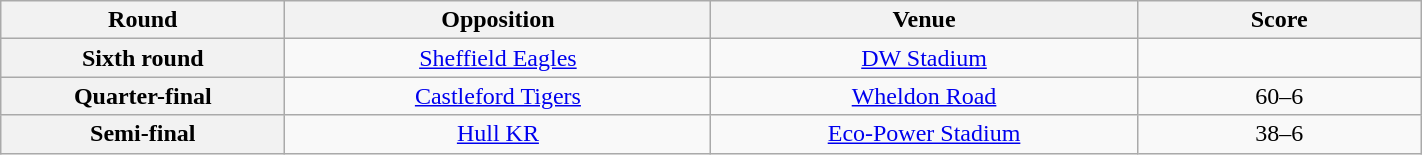<table class="wikitable plainrowheaders" style="text-align:center; width: 75%;">
<tr>
<th scope="col" style="width:20%">Round</th>
<th scope="col" style="width:30%">Opposition</th>
<th scope="col" style="width:30%">Venue</th>
<th scope="col" style="width:20%">Score</th>
</tr>
<tr>
<th>Sixth round</th>
<td> <a href='#'>Sheffield Eagles</a></td>
<td><a href='#'>DW Stadium</a></td>
<td></td>
</tr>
<tr>
<th>Quarter-final</th>
<td> <a href='#'>Castleford Tigers</a></td>
<td><a href='#'>Wheldon Road</a></td>
<td>60–6</td>
</tr>
<tr>
<th>Semi-final</th>
<td> <a href='#'>Hull KR</a></td>
<td><a href='#'>Eco-Power Stadium</a></td>
<td>38–6</td>
</tr>
</table>
